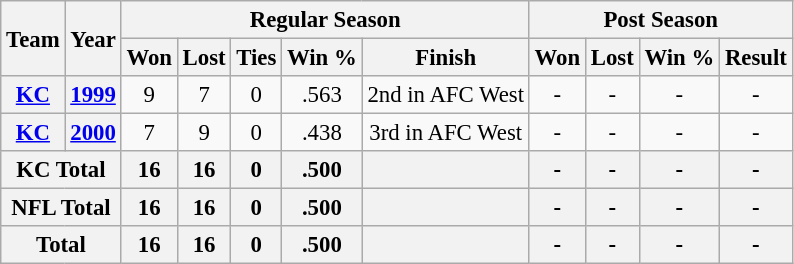<table class="wikitable" style="font-size: 95%; text-align:center;">
<tr>
<th rowspan="2">Team</th>
<th rowspan="2">Year</th>
<th colspan="5">Regular Season</th>
<th colspan="4">Post Season</th>
</tr>
<tr>
<th>Won</th>
<th>Lost</th>
<th>Ties</th>
<th>Win %</th>
<th>Finish</th>
<th>Won</th>
<th>Lost</th>
<th>Win %</th>
<th>Result</th>
</tr>
<tr>
<th><a href='#'>KC</a></th>
<th><a href='#'>1999</a></th>
<td>9</td>
<td>7</td>
<td>0</td>
<td>.563</td>
<td>2nd in AFC West</td>
<td>-</td>
<td>-</td>
<td>-</td>
<td>-</td>
</tr>
<tr>
<th><a href='#'>KC</a></th>
<th><a href='#'>2000</a></th>
<td>7</td>
<td>9</td>
<td>0</td>
<td>.438</td>
<td>3rd in AFC West</td>
<td>-</td>
<td>-</td>
<td>-</td>
<td>-</td>
</tr>
<tr>
<th colspan="2">KC Total</th>
<th>16</th>
<th>16</th>
<th>0</th>
<th>.500</th>
<th></th>
<th>-</th>
<th>-</th>
<th>-</th>
<th>-</th>
</tr>
<tr>
<th colspan="2">NFL Total</th>
<th>16</th>
<th>16</th>
<th>0</th>
<th>.500</th>
<th></th>
<th>-</th>
<th>-</th>
<th>-</th>
<th>-</th>
</tr>
<tr>
<th colspan="2">Total</th>
<th>16</th>
<th>16</th>
<th>0</th>
<th>.500</th>
<th></th>
<th>-</th>
<th>-</th>
<th>-</th>
<th>-</th>
</tr>
</table>
